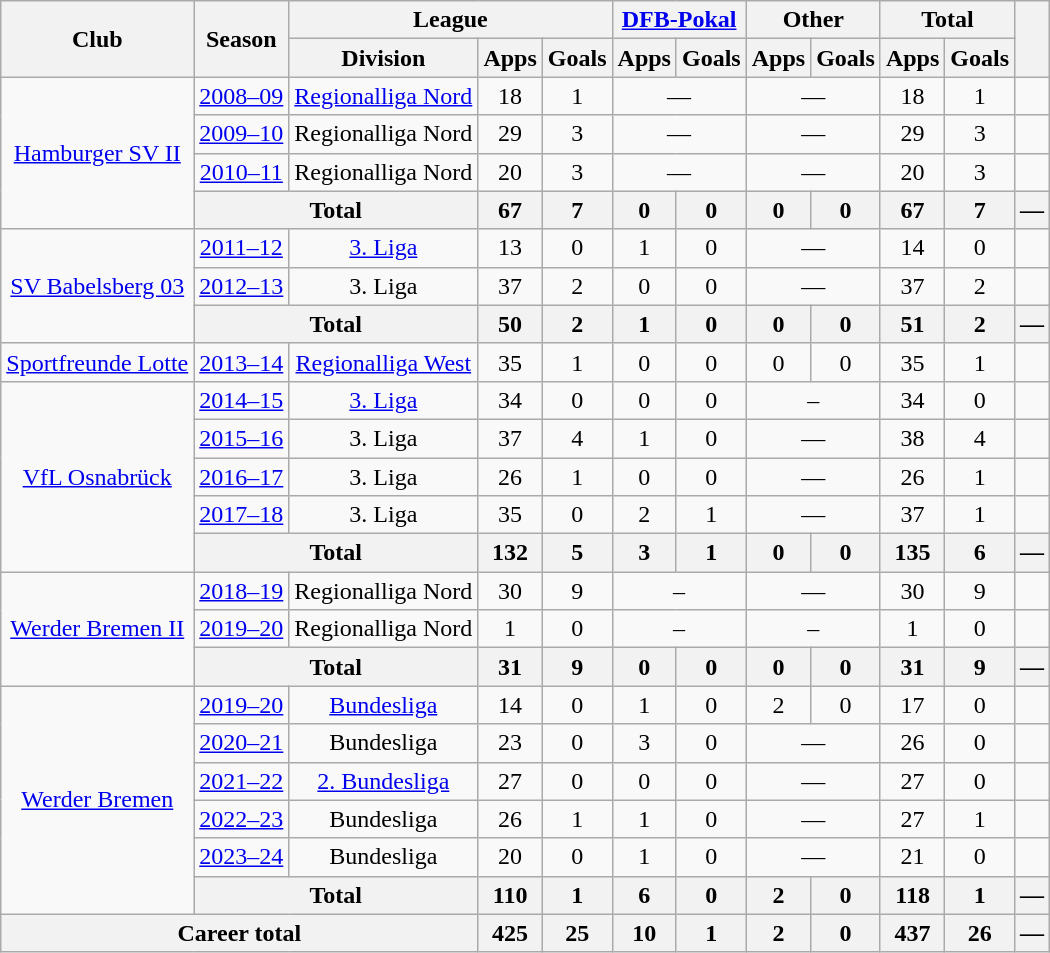<table class="wikitable" style="text-align: center">
<tr>
<th rowspan="2">Club</th>
<th rowspan="2">Season</th>
<th colspan="3">League</th>
<th colspan="2"><a href='#'>DFB-Pokal</a></th>
<th colspan="2">Other</th>
<th colspan="2">Total</th>
<th rowspan="2"></th>
</tr>
<tr>
<th>Division</th>
<th>Apps</th>
<th>Goals</th>
<th>Apps</th>
<th>Goals</th>
<th>Apps</th>
<th>Goals</th>
<th>Apps</th>
<th>Goals</th>
</tr>
<tr>
<td rowspan="4"><a href='#'>Hamburger SV II</a></td>
<td><a href='#'>2008–09</a></td>
<td><a href='#'>Regionalliga Nord</a></td>
<td>18</td>
<td>1</td>
<td colspan="2">—</td>
<td colspan="2">—</td>
<td>18</td>
<td>1</td>
<td></td>
</tr>
<tr>
<td><a href='#'>2009–10</a></td>
<td>Regionalliga Nord</td>
<td>29</td>
<td>3</td>
<td colspan="2">—</td>
<td colspan="2">—</td>
<td>29</td>
<td>3</td>
<td></td>
</tr>
<tr>
<td><a href='#'>2010–11</a></td>
<td>Regionalliga Nord</td>
<td>20</td>
<td>3</td>
<td colspan="2">—</td>
<td colspan="2">—</td>
<td>20</td>
<td>3</td>
<td></td>
</tr>
<tr>
<th colspan="2">Total</th>
<th>67</th>
<th>7</th>
<th>0</th>
<th>0</th>
<th>0</th>
<th>0</th>
<th>67</th>
<th>7</th>
<th>—</th>
</tr>
<tr>
<td rowspan="3"><a href='#'>SV Babelsberg 03</a></td>
<td><a href='#'>2011–12</a></td>
<td><a href='#'>3. Liga</a></td>
<td>13</td>
<td>0</td>
<td>1</td>
<td>0</td>
<td colspan="2">—</td>
<td>14</td>
<td>0</td>
<td></td>
</tr>
<tr>
<td><a href='#'>2012–13</a></td>
<td>3. Liga</td>
<td>37</td>
<td>2</td>
<td>0</td>
<td>0</td>
<td colspan="2">—</td>
<td>37</td>
<td>2</td>
<td></td>
</tr>
<tr>
<th colspan="2">Total</th>
<th>50</th>
<th>2</th>
<th>1</th>
<th>0</th>
<th>0</th>
<th>0</th>
<th>51</th>
<th>2</th>
<th>—</th>
</tr>
<tr>
<td><a href='#'>Sportfreunde Lotte</a></td>
<td><a href='#'>2013–14</a></td>
<td><a href='#'>Regionalliga West</a></td>
<td>35</td>
<td>1</td>
<td>0</td>
<td>0</td>
<td>0</td>
<td>0</td>
<td>35</td>
<td>1</td>
<td></td>
</tr>
<tr>
<td rowspan="5"><a href='#'>VfL Osnabrück</a></td>
<td><a href='#'>2014–15</a></td>
<td><a href='#'>3. Liga</a></td>
<td>34</td>
<td>0</td>
<td>0</td>
<td>0</td>
<td colspan="2">–</td>
<td>34</td>
<td>0</td>
<td></td>
</tr>
<tr>
<td><a href='#'>2015–16</a></td>
<td>3. Liga</td>
<td>37</td>
<td>4</td>
<td>1</td>
<td>0</td>
<td colspan="2">—</td>
<td>38</td>
<td>4</td>
<td></td>
</tr>
<tr>
<td><a href='#'>2016–17</a></td>
<td>3. Liga</td>
<td>26</td>
<td>1</td>
<td>0</td>
<td>0</td>
<td colspan="2">—</td>
<td>26</td>
<td>1</td>
<td></td>
</tr>
<tr>
<td><a href='#'>2017–18</a></td>
<td>3. Liga</td>
<td>35</td>
<td>0</td>
<td>2</td>
<td>1</td>
<td colspan="2">—</td>
<td>37</td>
<td>1</td>
<td></td>
</tr>
<tr>
<th colspan="2">Total</th>
<th>132</th>
<th>5</th>
<th>3</th>
<th>1</th>
<th>0</th>
<th>0</th>
<th>135</th>
<th>6</th>
<th>—</th>
</tr>
<tr>
<td rowspan="3"><a href='#'>Werder Bremen II</a></td>
<td><a href='#'>2018–19</a></td>
<td>Regionalliga Nord</td>
<td>30</td>
<td>9</td>
<td colspan="2">–</td>
<td colspan="2">—</td>
<td>30</td>
<td>9</td>
<td></td>
</tr>
<tr>
<td><a href='#'>2019–20</a></td>
<td>Regionalliga Nord</td>
<td>1</td>
<td>0</td>
<td colspan="2">–</td>
<td colspan="2">–</td>
<td>1</td>
<td>0</td>
<td></td>
</tr>
<tr>
<th colspan="2">Total</th>
<th>31</th>
<th>9</th>
<th>0</th>
<th>0</th>
<th>0</th>
<th>0</th>
<th>31</th>
<th>9</th>
<th>—</th>
</tr>
<tr>
<td rowspan="6"><a href='#'>Werder Bremen</a></td>
<td><a href='#'>2019–20</a></td>
<td><a href='#'>Bundesliga</a></td>
<td>14</td>
<td>0</td>
<td>1</td>
<td>0</td>
<td>2</td>
<td>0</td>
<td>17</td>
<td>0</td>
<td></td>
</tr>
<tr>
<td><a href='#'>2020–21</a></td>
<td>Bundesliga</td>
<td>23</td>
<td>0</td>
<td>3</td>
<td>0</td>
<td colspan="2">—</td>
<td>26</td>
<td>0</td>
<td></td>
</tr>
<tr>
<td><a href='#'>2021–22</a></td>
<td><a href='#'>2. Bundesliga</a></td>
<td>27</td>
<td>0</td>
<td>0</td>
<td>0</td>
<td colspan="2">—</td>
<td>27</td>
<td>0</td>
<td></td>
</tr>
<tr>
<td><a href='#'>2022–23</a></td>
<td>Bundesliga</td>
<td>26</td>
<td>1</td>
<td>1</td>
<td>0</td>
<td colspan="2">—</td>
<td>27</td>
<td>1</td>
<td></td>
</tr>
<tr>
<td><a href='#'>2023–24</a></td>
<td>Bundesliga</td>
<td>20</td>
<td>0</td>
<td>1</td>
<td>0</td>
<td colspan="2">—</td>
<td>21</td>
<td>0</td>
<td></td>
</tr>
<tr>
<th colspan="2">Total</th>
<th>110</th>
<th>1</th>
<th>6</th>
<th>0</th>
<th>2</th>
<th>0</th>
<th>118</th>
<th>1</th>
<th>—</th>
</tr>
<tr>
<th colspan="3">Career total</th>
<th>425</th>
<th>25</th>
<th>10</th>
<th>1</th>
<th>2</th>
<th>0</th>
<th>437</th>
<th>26</th>
<th>—</th>
</tr>
</table>
